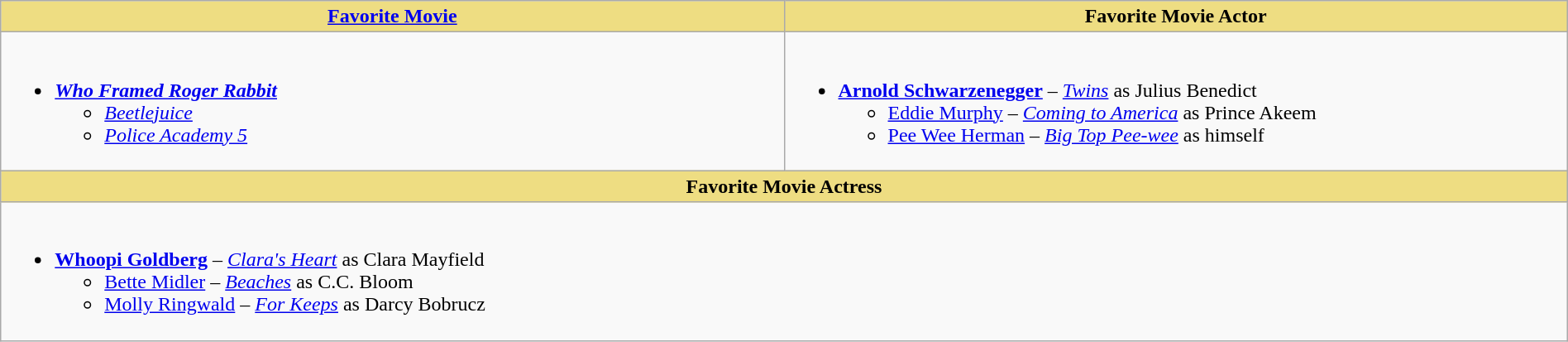<table class="wikitable" style="width:100%">
<tr>
<th style="background:#EEDD82; width:50%"><a href='#'>Favorite Movie</a></th>
<th style="background:#EEDD82; width:50%">Favorite Movie Actor</th>
</tr>
<tr>
<td valign="top"><br><ul><li><strong><em><a href='#'>Who Framed Roger Rabbit</a></em></strong><ul><li><em><a href='#'>Beetlejuice</a></em></li><li><em><a href='#'>Police Academy 5</a></em></li></ul></li></ul></td>
<td valign="top"><br><ul><li><strong><a href='#'>Arnold Schwarzenegger</a></strong> – <em><a href='#'>Twins</a></em> as Julius Benedict<ul><li><a href='#'>Eddie Murphy</a> – <em><a href='#'>Coming to America</a></em> as Prince Akeem</li><li><a href='#'>Pee Wee Herman</a> – <em><a href='#'>Big Top Pee-wee</a></em> as himself</li></ul></li></ul></td>
</tr>
<tr>
<th style="background:#EEDD82;" colspan="2">Favorite Movie Actress</th>
</tr>
<tr>
<td colspan="2" valign="top"><br><ul><li><strong><a href='#'>Whoopi Goldberg</a></strong> – <em><a href='#'>Clara's Heart</a></em> as Clara Mayfield<ul><li><a href='#'>Bette Midler</a> – <em><a href='#'>Beaches</a></em> as C.C. Bloom</li><li><a href='#'>Molly Ringwald</a> – <em><a href='#'>For Keeps</a></em> as Darcy Bobrucz</li></ul></li></ul></td>
</tr>
</table>
